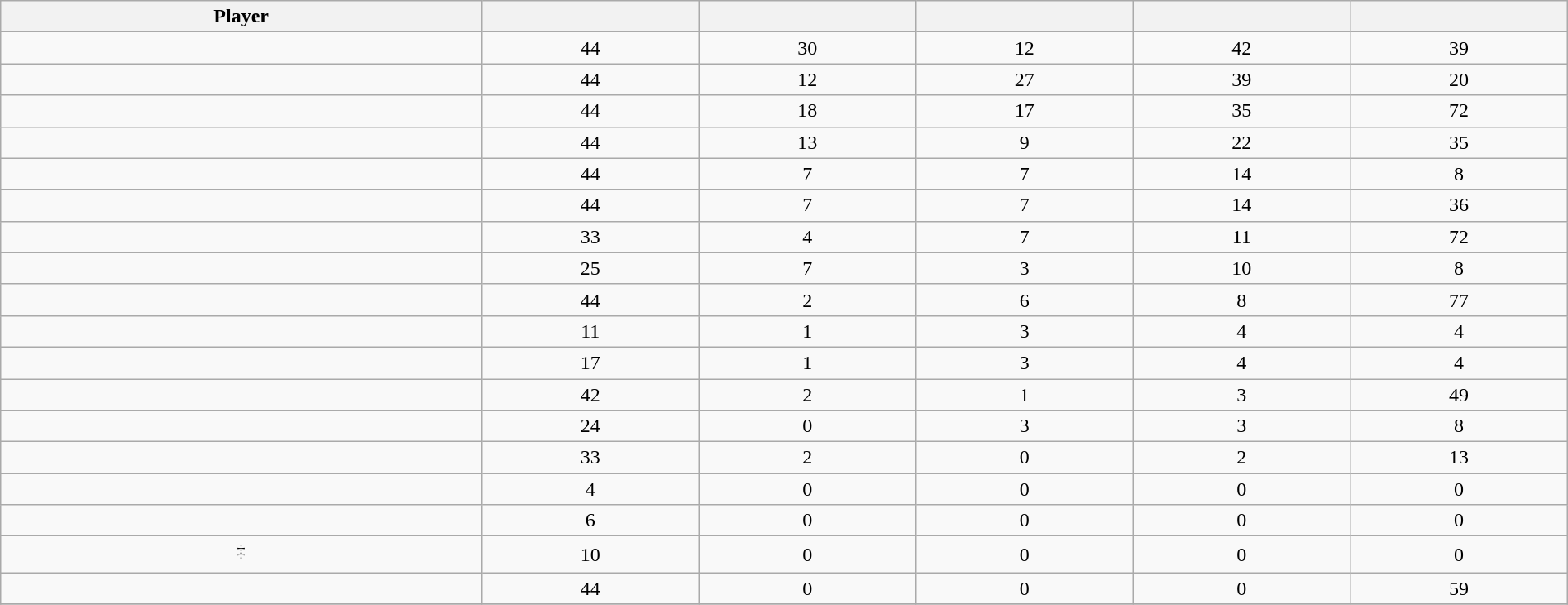<table class="wikitable sortable" style="width:100%;">
<tr align=center>
<th>Player</th>
<th></th>
<th></th>
<th></th>
<th></th>
<th></th>
</tr>
<tr align=center>
<td></td>
<td>44</td>
<td>30</td>
<td>12</td>
<td>42</td>
<td>39</td>
</tr>
<tr align=center>
<td></td>
<td>44</td>
<td>12</td>
<td>27</td>
<td>39</td>
<td>20</td>
</tr>
<tr align=center>
<td></td>
<td>44</td>
<td>18</td>
<td>17</td>
<td>35</td>
<td>72</td>
</tr>
<tr align=center>
<td></td>
<td>44</td>
<td>13</td>
<td>9</td>
<td>22</td>
<td>35</td>
</tr>
<tr align=center>
<td></td>
<td>44</td>
<td>7</td>
<td>7</td>
<td>14</td>
<td>8</td>
</tr>
<tr align=center>
<td></td>
<td>44</td>
<td>7</td>
<td>7</td>
<td>14</td>
<td>36</td>
</tr>
<tr align=center>
<td></td>
<td>33</td>
<td>4</td>
<td>7</td>
<td>11</td>
<td>72</td>
</tr>
<tr align=center>
<td></td>
<td>25</td>
<td>7</td>
<td>3</td>
<td>10</td>
<td>8</td>
</tr>
<tr align=center>
<td></td>
<td>44</td>
<td>2</td>
<td>6</td>
<td>8</td>
<td>77</td>
</tr>
<tr align=center>
<td></td>
<td>11</td>
<td>1</td>
<td>3</td>
<td>4</td>
<td>4</td>
</tr>
<tr align=center>
<td></td>
<td>17</td>
<td>1</td>
<td>3</td>
<td>4</td>
<td>4</td>
</tr>
<tr align=center>
<td></td>
<td>42</td>
<td>2</td>
<td>1</td>
<td>3</td>
<td>49</td>
</tr>
<tr align=center>
<td></td>
<td>24</td>
<td>0</td>
<td>3</td>
<td>3</td>
<td>8</td>
</tr>
<tr align=center>
<td></td>
<td>33</td>
<td>2</td>
<td>0</td>
<td>2</td>
<td>13</td>
</tr>
<tr align=center>
<td></td>
<td>4</td>
<td>0</td>
<td>0</td>
<td>0</td>
<td>0</td>
</tr>
<tr align=center>
<td></td>
<td>6</td>
<td>0</td>
<td>0</td>
<td>0</td>
<td>0</td>
</tr>
<tr align=center>
<td><sup>‡</sup></td>
<td>10</td>
<td>0</td>
<td>0</td>
<td>0</td>
<td>0</td>
</tr>
<tr align=center>
<td></td>
<td>44</td>
<td>0</td>
<td>0</td>
<td>0</td>
<td>59</td>
</tr>
<tr>
</tr>
</table>
